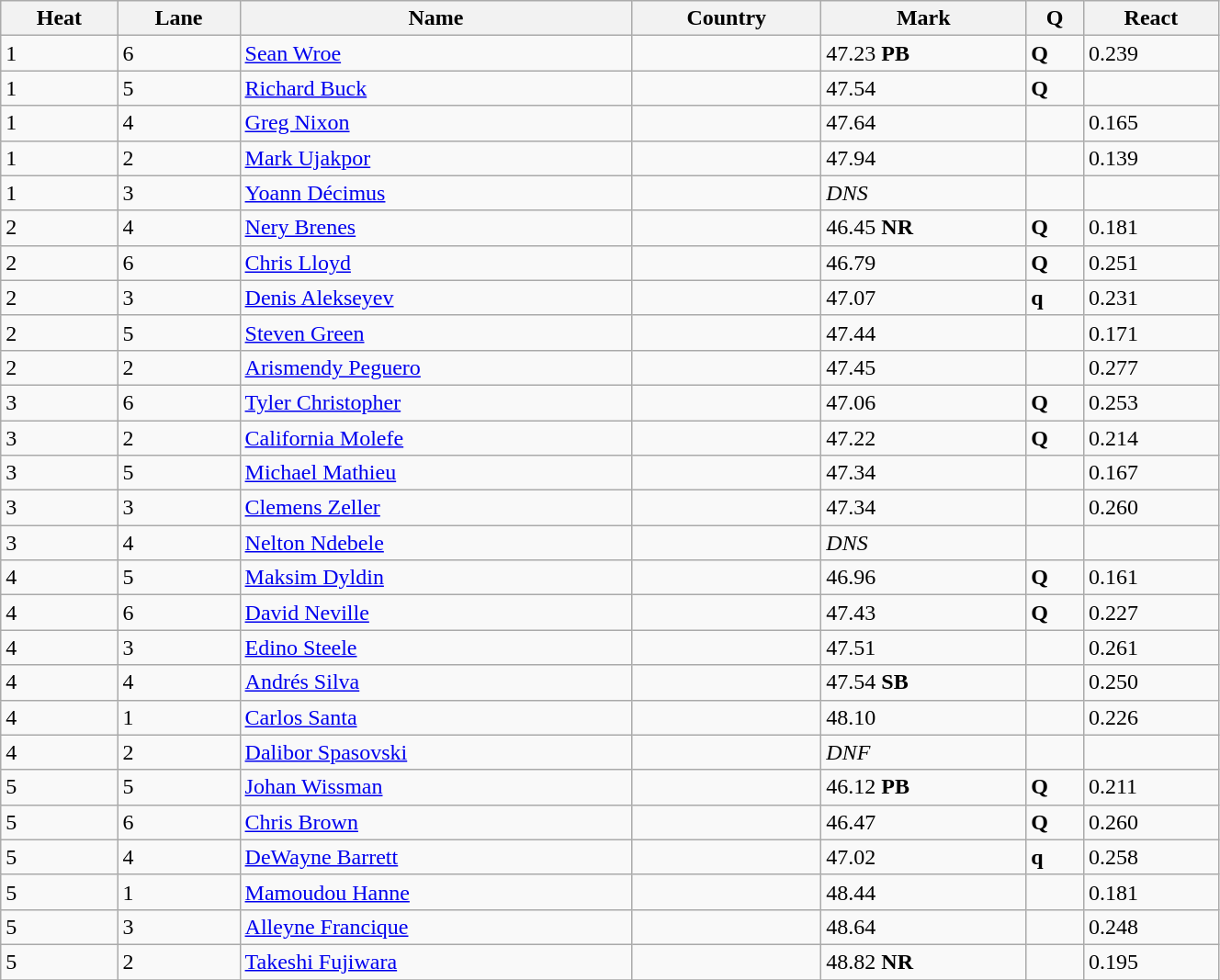<table class="wikitable sortable" width=70%>
<tr>
<th>Heat</th>
<th>Lane</th>
<th>Name</th>
<th>Country</th>
<th>Mark</th>
<th>Q</th>
<th>React</th>
</tr>
<tr>
<td>1</td>
<td>6</td>
<td><a href='#'>Sean Wroe</a></td>
<td></td>
<td>47.23 <strong>PB</strong></td>
<td><strong>Q</strong></td>
<td>0.239</td>
</tr>
<tr>
<td>1</td>
<td>5</td>
<td><a href='#'>Richard Buck</a></td>
<td></td>
<td>47.54</td>
<td><strong>Q</strong></td>
<td></td>
</tr>
<tr>
<td>1</td>
<td>4</td>
<td><a href='#'>Greg Nixon</a></td>
<td></td>
<td>47.64</td>
<td></td>
<td>0.165</td>
</tr>
<tr>
<td>1</td>
<td>2</td>
<td><a href='#'>Mark Ujakpor</a></td>
<td></td>
<td>47.94</td>
<td></td>
<td>0.139</td>
</tr>
<tr>
<td>1</td>
<td>3</td>
<td><a href='#'>Yoann Décimus</a></td>
<td></td>
<td><em>DNS</em></td>
<td></td>
<td></td>
</tr>
<tr>
<td>2</td>
<td>4</td>
<td><a href='#'>Nery Brenes</a></td>
<td></td>
<td>46.45 <strong>NR</strong></td>
<td><strong>Q</strong></td>
<td>0.181</td>
</tr>
<tr>
<td>2</td>
<td>6</td>
<td><a href='#'>Chris Lloyd</a></td>
<td></td>
<td>46.79</td>
<td><strong>Q</strong></td>
<td>0.251</td>
</tr>
<tr>
<td>2</td>
<td>3</td>
<td><a href='#'>Denis Alekseyev</a></td>
<td></td>
<td>47.07</td>
<td><strong>q</strong></td>
<td>0.231</td>
</tr>
<tr>
<td>2</td>
<td>5</td>
<td><a href='#'>Steven Green</a></td>
<td></td>
<td>47.44</td>
<td></td>
<td>0.171</td>
</tr>
<tr>
<td>2</td>
<td>2</td>
<td><a href='#'>Arismendy Peguero</a></td>
<td></td>
<td>47.45</td>
<td></td>
<td>0.277</td>
</tr>
<tr>
<td>3</td>
<td>6</td>
<td><a href='#'>Tyler Christopher</a></td>
<td></td>
<td>47.06</td>
<td><strong>Q</strong></td>
<td>0.253</td>
</tr>
<tr>
<td>3</td>
<td>2</td>
<td><a href='#'>California Molefe</a></td>
<td></td>
<td>47.22</td>
<td><strong>Q</strong></td>
<td>0.214</td>
</tr>
<tr>
<td>3</td>
<td>5</td>
<td><a href='#'>Michael Mathieu</a></td>
<td></td>
<td>47.34</td>
<td></td>
<td>0.167</td>
</tr>
<tr>
<td>3</td>
<td>3</td>
<td><a href='#'>Clemens Zeller</a></td>
<td></td>
<td>47.34</td>
<td></td>
<td>0.260</td>
</tr>
<tr>
<td>3</td>
<td>4</td>
<td><a href='#'>Nelton Ndebele</a></td>
<td></td>
<td><em>DNS</em></td>
<td></td>
<td></td>
</tr>
<tr>
<td>4</td>
<td>5</td>
<td><a href='#'>Maksim Dyldin</a></td>
<td></td>
<td>46.96</td>
<td><strong>Q</strong></td>
<td>0.161</td>
</tr>
<tr>
<td>4</td>
<td>6</td>
<td><a href='#'>David Neville</a></td>
<td></td>
<td>47.43</td>
<td><strong>Q</strong></td>
<td>0.227</td>
</tr>
<tr>
<td>4</td>
<td>3</td>
<td><a href='#'>Edino Steele</a></td>
<td></td>
<td>47.51</td>
<td></td>
<td>0.261</td>
</tr>
<tr>
<td>4</td>
<td>4</td>
<td><a href='#'>Andrés Silva</a></td>
<td></td>
<td>47.54 <strong>SB</strong></td>
<td></td>
<td>0.250</td>
</tr>
<tr>
<td>4</td>
<td>1</td>
<td><a href='#'>Carlos Santa</a></td>
<td></td>
<td>48.10</td>
<td></td>
<td>0.226</td>
</tr>
<tr>
<td>4</td>
<td>2</td>
<td><a href='#'>Dalibor Spasovski</a></td>
<td></td>
<td><em>DNF</em></td>
<td></td>
<td></td>
</tr>
<tr>
<td>5</td>
<td>5</td>
<td><a href='#'>Johan Wissman</a></td>
<td></td>
<td>46.12 <strong>PB</strong></td>
<td><strong>Q</strong></td>
<td>0.211</td>
</tr>
<tr>
<td>5</td>
<td>6</td>
<td><a href='#'>Chris Brown</a></td>
<td></td>
<td>46.47</td>
<td><strong>Q</strong></td>
<td>0.260</td>
</tr>
<tr>
<td>5</td>
<td>4</td>
<td><a href='#'>DeWayne Barrett</a></td>
<td></td>
<td>47.02</td>
<td><strong>q</strong></td>
<td>0.258</td>
</tr>
<tr>
<td>5</td>
<td>1</td>
<td><a href='#'>Mamoudou Hanne</a></td>
<td></td>
<td>48.44</td>
<td></td>
<td>0.181</td>
</tr>
<tr>
<td>5</td>
<td>3</td>
<td><a href='#'>Alleyne Francique</a></td>
<td></td>
<td>48.64</td>
<td></td>
<td>0.248</td>
</tr>
<tr>
<td>5</td>
<td>2</td>
<td><a href='#'>Takeshi Fujiwara</a></td>
<td></td>
<td>48.82 <strong>NR</strong></td>
<td></td>
<td>0.195</td>
</tr>
<tr>
</tr>
</table>
